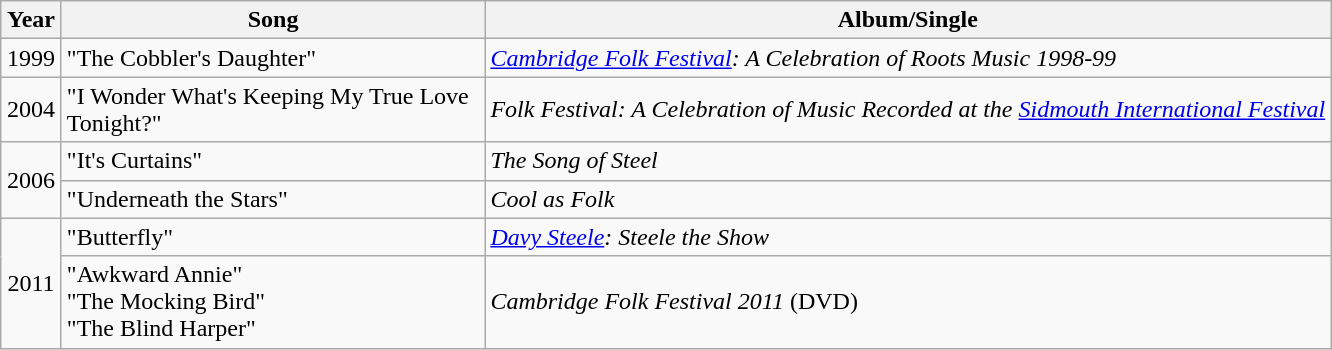<table class="wikitable">
<tr>
<th width="33">Year</th>
<th width="275">Song</th>
<th>Album/Single</th>
</tr>
<tr>
<td align=center>1999</td>
<td>"The Cobbler's Daughter"</td>
<td><em><a href='#'>Cambridge Folk Festival</a>: A Celebration of Roots Music 1998-99</em></td>
</tr>
<tr>
<td align=center>2004</td>
<td>"I Wonder What's Keeping My True Love Tonight?"</td>
<td><em>Folk Festival: A Celebration of Music Recorded at the <a href='#'>Sidmouth International Festival</a></em></td>
</tr>
<tr>
<td align=center rowspan=2>2006</td>
<td>"It's Curtains"</td>
<td><em>The Song of Steel</em></td>
</tr>
<tr>
<td>"Underneath the Stars"</td>
<td><em>Cool as Folk</em></td>
</tr>
<tr>
<td align=center rowspan=2>2011</td>
<td>"Butterfly"</td>
<td><em><a href='#'>Davy Steele</a>: Steele the Show</em></td>
</tr>
<tr>
<td>"Awkward Annie"<br>"The Mocking Bird"<br>"The Blind Harper"</td>
<td><em>Cambridge Folk Festival 2011</em> (DVD)</td>
</tr>
</table>
